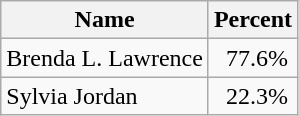<table class="wikitable">
<tr>
<th>Name</th>
<th>Percent</th>
</tr>
<tr>
<td>Brenda L. Lawrence</td>
<td>  77.6%</td>
</tr>
<tr>
<td>Sylvia Jordan</td>
<td>  22.3%</td>
</tr>
</table>
